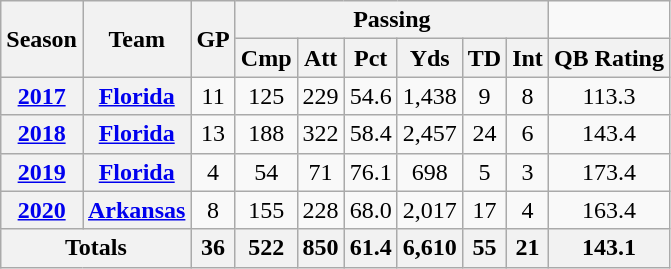<table class="wikitable" style="text-align:center;">
<tr>
<th rowspan="2">Season</th>
<th rowspan="2">Team</th>
<th rowspan="2">GP</th>
<th colspan="6">Passing</th>
</tr>
<tr>
<th>Cmp</th>
<th>Att</th>
<th>Pct</th>
<th>Yds</th>
<th>TD</th>
<th>Int</th>
<th>QB Rating</th>
</tr>
<tr>
<th><a href='#'>2017</a></th>
<th><a href='#'>Florida</a></th>
<td>11</td>
<td>125</td>
<td>229</td>
<td>54.6</td>
<td>1,438</td>
<td>9</td>
<td>8</td>
<td>113.3</td>
</tr>
<tr>
<th><a href='#'>2018</a></th>
<th><a href='#'>Florida</a></th>
<td>13</td>
<td>188</td>
<td>322</td>
<td>58.4</td>
<td>2,457</td>
<td>24</td>
<td>6</td>
<td>143.4</td>
</tr>
<tr>
<th><a href='#'>2019</a></th>
<th><a href='#'>Florida</a></th>
<td>4</td>
<td>54</td>
<td>71</td>
<td>76.1</td>
<td>698</td>
<td>5</td>
<td>3</td>
<td>173.4</td>
</tr>
<tr>
<th><a href='#'>2020</a></th>
<th><a href='#'>Arkansas</a></th>
<td>8</td>
<td>155</td>
<td>228</td>
<td>68.0</td>
<td>2,017</td>
<td>17</td>
<td>4</td>
<td>163.4</td>
</tr>
<tr>
<th colspan="2">Totals</th>
<th>36</th>
<th>522</th>
<th>850</th>
<th>61.4</th>
<th>6,610</th>
<th>55</th>
<th>21</th>
<th>143.1</th>
</tr>
</table>
